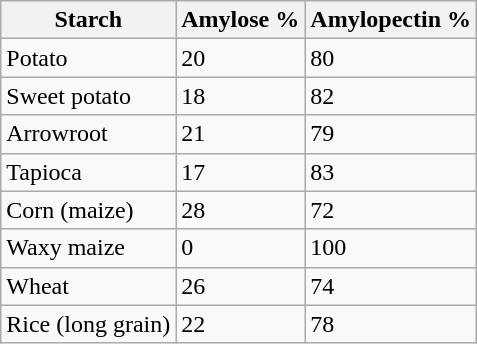<table class="wikitable">
<tr>
<th>Starch</th>
<th>Amylose %</th>
<th>Amylopectin %</th>
</tr>
<tr>
<td>Potato</td>
<td>20</td>
<td>80</td>
</tr>
<tr>
<td>Sweet potato</td>
<td>18</td>
<td>82</td>
</tr>
<tr>
<td>Arrowroot</td>
<td>21</td>
<td>79</td>
</tr>
<tr>
<td>Tapioca</td>
<td>17</td>
<td>83</td>
</tr>
<tr>
<td>Corn (maize)</td>
<td>28</td>
<td>72</td>
</tr>
<tr>
<td>Waxy maize</td>
<td>0</td>
<td>100</td>
</tr>
<tr>
<td>Wheat</td>
<td>26</td>
<td>74</td>
</tr>
<tr>
<td>Rice (long grain)</td>
<td>22</td>
<td>78</td>
</tr>
</table>
